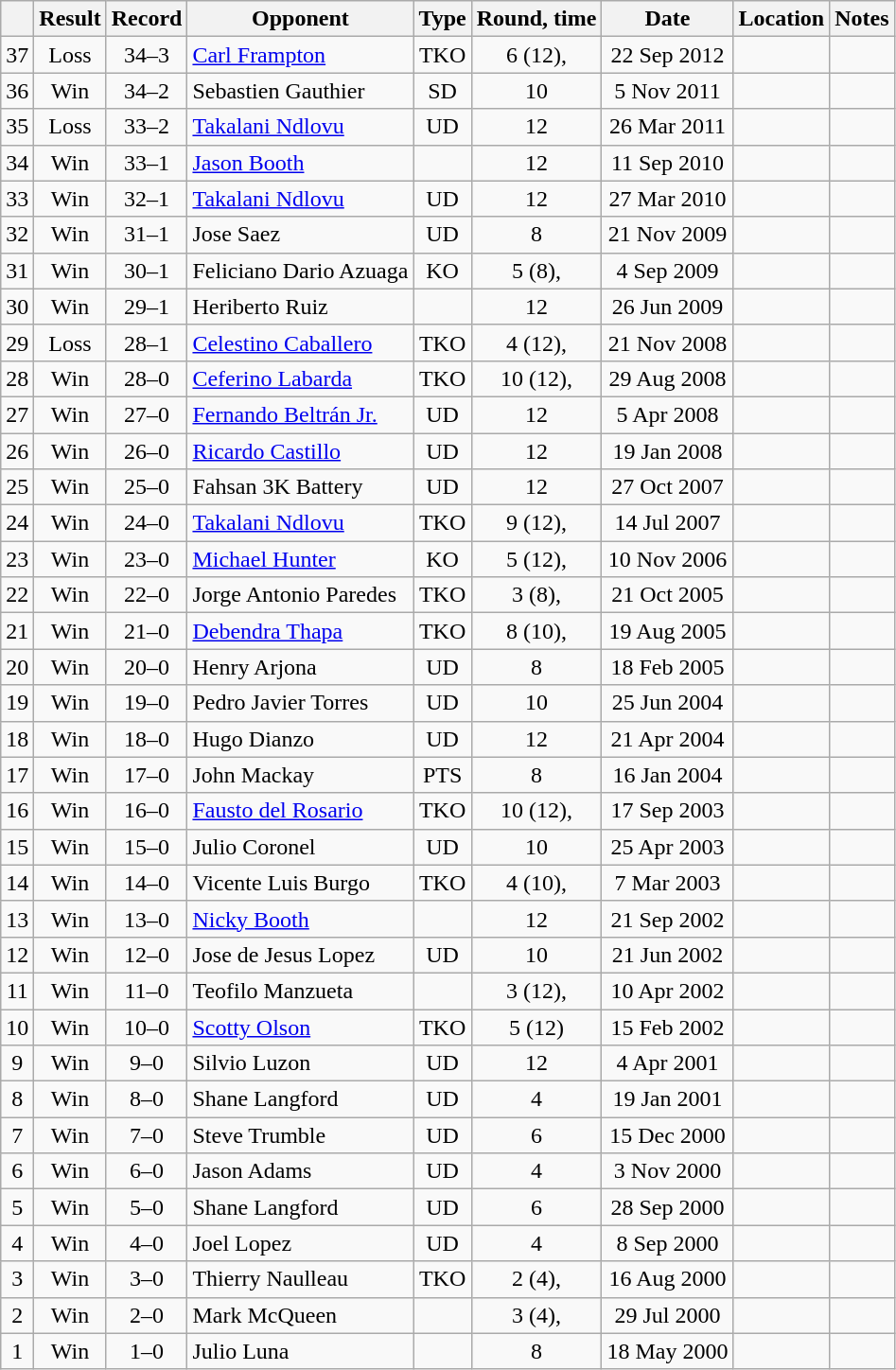<table class="wikitable" style="text-align:center">
<tr>
<th></th>
<th>Result</th>
<th>Record</th>
<th>Opponent</th>
<th>Type</th>
<th>Round, time</th>
<th>Date</th>
<th>Location</th>
<th>Notes</th>
</tr>
<tr>
<td>37</td>
<td>Loss</td>
<td>34–3</td>
<td style="text-align:left;"><a href='#'>Carl Frampton</a></td>
<td>TKO</td>
<td>6 (12), </td>
<td>22 Sep 2012</td>
<td style="text-align:left;"></td>
<td style="text-align:left;"></td>
</tr>
<tr>
<td>36</td>
<td>Win</td>
<td>34–2</td>
<td style="text-align:left;">Sebastien Gauthier</td>
<td>SD</td>
<td>10</td>
<td>5 Nov 2011</td>
<td style="text-align:left;"></td>
<td></td>
</tr>
<tr>
<td>35</td>
<td>Loss</td>
<td>33–2</td>
<td style="text-align:left;"><a href='#'>Takalani Ndlovu</a></td>
<td>UD</td>
<td>12</td>
<td>26 Mar 2011</td>
<td style="text-align:left;"></td>
<td style="text-align:left;"></td>
</tr>
<tr>
<td>34</td>
<td>Win</td>
<td>33–1</td>
<td style="text-align:left;"><a href='#'>Jason Booth</a></td>
<td></td>
<td>12</td>
<td>11 Sep 2010</td>
<td style="text-align:left;"></td>
<td style="text-align:left;"></td>
</tr>
<tr>
<td>33</td>
<td>Win</td>
<td>32–1</td>
<td style="text-align:left;"><a href='#'>Takalani Ndlovu</a></td>
<td>UD</td>
<td>12</td>
<td>27 Mar 2010</td>
<td style="text-align:left;"></td>
<td style="text-align:left;"></td>
</tr>
<tr>
<td>32</td>
<td>Win</td>
<td>31–1</td>
<td style="text-align:left;">Jose Saez</td>
<td>UD</td>
<td>8</td>
<td>21 Nov 2009</td>
<td style="text-align:left;"></td>
<td></td>
</tr>
<tr>
<td>31</td>
<td>Win</td>
<td>30–1</td>
<td style="text-align:left;">Feliciano Dario Azuaga</td>
<td>KO</td>
<td>5 (8), </td>
<td>4 Sep 2009</td>
<td style="text-align:left;"></td>
<td></td>
</tr>
<tr>
<td>30</td>
<td>Win</td>
<td>29–1</td>
<td style="text-align:left;">Heriberto Ruiz</td>
<td></td>
<td>12</td>
<td>26 Jun 2009</td>
<td style="text-align:left;"></td>
<td></td>
</tr>
<tr>
<td>29</td>
<td>Loss</td>
<td>28–1</td>
<td style="text-align:left;"><a href='#'>Celestino Caballero</a></td>
<td>TKO</td>
<td>4 (12), </td>
<td>21 Nov 2008</td>
<td style="text-align:left;"></td>
<td style="text-align:left;"></td>
</tr>
<tr>
<td>28</td>
<td>Win</td>
<td>28–0</td>
<td style="text-align:left;"><a href='#'>Ceferino Labarda</a></td>
<td>TKO</td>
<td>10 (12), </td>
<td>29 Aug 2008</td>
<td style="text-align:left;"></td>
<td style="text-align:left;"></td>
</tr>
<tr>
<td>27</td>
<td>Win</td>
<td>27–0</td>
<td style="text-align:left;"><a href='#'>Fernando Beltrán Jr.</a></td>
<td>UD</td>
<td>12</td>
<td>5 Apr 2008</td>
<td style="text-align:left;"></td>
<td style="text-align:left;"></td>
</tr>
<tr>
<td>26</td>
<td>Win</td>
<td>26–0</td>
<td style="text-align:left;"><a href='#'>Ricardo Castillo</a></td>
<td>UD</td>
<td>12</td>
<td>19 Jan 2008</td>
<td style="text-align:left;"></td>
<td style="text-align:left;"></td>
</tr>
<tr>
<td>25</td>
<td>Win</td>
<td>25–0</td>
<td style="text-align:left;">Fahsan 3K Battery</td>
<td>UD</td>
<td>12</td>
<td>27 Oct 2007</td>
<td style="text-align:left;"></td>
<td style="text-align:left;"></td>
</tr>
<tr>
<td>24</td>
<td>Win</td>
<td>24–0</td>
<td style="text-align:left;"><a href='#'>Takalani Ndlovu</a></td>
<td>TKO</td>
<td>9 (12), </td>
<td>14 Jul 2007</td>
<td style="text-align:left;"></td>
<td style="text-align:left;"></td>
</tr>
<tr>
<td>23</td>
<td>Win</td>
<td>23–0</td>
<td style="text-align:left;"><a href='#'>Michael Hunter</a></td>
<td>KO</td>
<td>5 (12), </td>
<td>10 Nov 2006</td>
<td style="text-align:left;"></td>
<td style="text-align:left;"></td>
</tr>
<tr>
<td>22</td>
<td>Win</td>
<td>22–0</td>
<td style="text-align:left;">Jorge Antonio Paredes</td>
<td>TKO</td>
<td>3 (8), </td>
<td>21 Oct 2005</td>
<td style="text-align:left;"></td>
<td></td>
</tr>
<tr>
<td>21</td>
<td>Win</td>
<td>21–0</td>
<td style="text-align:left;"><a href='#'>Debendra Thapa</a></td>
<td>TKO</td>
<td>8 (10), </td>
<td>19 Aug 2005</td>
<td style="text-align:left;"></td>
<td></td>
</tr>
<tr>
<td>20</td>
<td>Win</td>
<td>20–0</td>
<td style="text-align:left;">Henry Arjona</td>
<td>UD</td>
<td>8</td>
<td>18 Feb 2005</td>
<td style="text-align:left;"></td>
<td></td>
</tr>
<tr>
<td>19</td>
<td>Win</td>
<td>19–0</td>
<td style="text-align:left;">Pedro Javier Torres</td>
<td>UD</td>
<td>10</td>
<td>25 Jun 2004</td>
<td style="text-align:left;"></td>
<td></td>
</tr>
<tr>
<td>18</td>
<td>Win</td>
<td>18–0</td>
<td style="text-align:left;">Hugo Dianzo</td>
<td>UD</td>
<td>12</td>
<td>21 Apr 2004</td>
<td style="text-align:left;"></td>
<td style="text-align:left;"></td>
</tr>
<tr>
<td>17</td>
<td>Win</td>
<td>17–0</td>
<td style="text-align:left;">John Mackay</td>
<td>PTS</td>
<td>8</td>
<td>16 Jan 2004</td>
<td style="text-align:left;"></td>
<td></td>
</tr>
<tr>
<td>16</td>
<td>Win</td>
<td>16–0</td>
<td style="text-align:left;"><a href='#'>Fausto del Rosario</a></td>
<td>TKO</td>
<td>10 (12), </td>
<td>17 Sep 2003</td>
<td style="text-align:left;"></td>
<td></td>
</tr>
<tr>
<td>15</td>
<td>Win</td>
<td>15–0</td>
<td style="text-align:left;">Julio Coronel</td>
<td>UD</td>
<td>10</td>
<td>25 Apr 2003</td>
<td style="text-align:left;"></td>
<td></td>
</tr>
<tr>
<td>14</td>
<td>Win</td>
<td>14–0</td>
<td style="text-align:left;">Vicente Luis Burgo</td>
<td>TKO</td>
<td>4 (10), </td>
<td>7 Mar 2003</td>
<td style="text-align:left;"></td>
<td></td>
</tr>
<tr>
<td>13</td>
<td>Win</td>
<td>13–0</td>
<td style="text-align:left;"><a href='#'>Nicky Booth</a></td>
<td></td>
<td>12</td>
<td>21 Sep 2002</td>
<td style="text-align:left;"></td>
<td style="text-align:left;"></td>
</tr>
<tr>
<td>12</td>
<td>Win</td>
<td>12–0</td>
<td style="text-align:left;">Jose de Jesus Lopez</td>
<td>UD</td>
<td>10</td>
<td>21 Jun 2002</td>
<td style="text-align:left;"></td>
<td style="text-align:left;"></td>
</tr>
<tr>
<td>11</td>
<td>Win</td>
<td>11–0</td>
<td style="text-align:left;">Teofilo Manzueta</td>
<td></td>
<td>3 (12), </td>
<td>10 Apr 2002</td>
<td style="text-align:left;"></td>
<td style="text-align:left;"></td>
</tr>
<tr>
<td>10</td>
<td>Win</td>
<td>10–0</td>
<td style="text-align:left;"><a href='#'>Scotty Olson</a></td>
<td>TKO</td>
<td>5 (12)</td>
<td>15 Feb 2002</td>
<td style="text-align:left;"></td>
<td style="text-align:left;"></td>
</tr>
<tr>
<td>9</td>
<td>Win</td>
<td>9–0</td>
<td style="text-align:left;">Silvio Luzon</td>
<td>UD</td>
<td>12</td>
<td>4 Apr 2001</td>
<td style="text-align:left;"></td>
<td></td>
</tr>
<tr>
<td>8</td>
<td>Win</td>
<td>8–0</td>
<td style="text-align:left;">Shane Langford</td>
<td>UD</td>
<td>4</td>
<td>19 Jan 2001</td>
<td style="text-align:left;"></td>
<td></td>
</tr>
<tr>
<td>7</td>
<td>Win</td>
<td>7–0</td>
<td style="text-align:left;">Steve Trumble</td>
<td>UD</td>
<td>6</td>
<td>15 Dec 2000</td>
<td style="text-align:left;"></td>
<td></td>
</tr>
<tr>
<td>6</td>
<td>Win</td>
<td>6–0</td>
<td style="text-align:left;">Jason Adams</td>
<td>UD</td>
<td>4</td>
<td>3 Nov 2000</td>
<td style="text-align:left;"></td>
<td></td>
</tr>
<tr>
<td>5</td>
<td>Win</td>
<td>5–0</td>
<td style="text-align:left;">Shane Langford</td>
<td>UD</td>
<td>6</td>
<td>28 Sep 2000</td>
<td style="text-align:left;"></td>
<td></td>
</tr>
<tr>
<td>4</td>
<td>Win</td>
<td>4–0</td>
<td style="text-align:left;">Joel Lopez</td>
<td>UD</td>
<td>4</td>
<td>8 Sep 2000</td>
<td style="text-align:left;"></td>
<td></td>
</tr>
<tr>
<td>3</td>
<td>Win</td>
<td>3–0</td>
<td style="text-align:left;">Thierry Naulleau</td>
<td>TKO</td>
<td>2 (4), </td>
<td>16 Aug 2000</td>
<td style="text-align:left;"></td>
<td></td>
</tr>
<tr>
<td>2</td>
<td>Win</td>
<td>2–0</td>
<td style="text-align:left;">Mark McQueen</td>
<td></td>
<td>3 (4), </td>
<td>29 Jul 2000</td>
<td style="text-align:left;"></td>
<td></td>
</tr>
<tr>
<td>1</td>
<td>Win</td>
<td>1–0</td>
<td style="text-align:left;">Julio Luna</td>
<td></td>
<td>8</td>
<td>18 May 2000</td>
<td style="text-align:left;"></td>
<td></td>
</tr>
</table>
